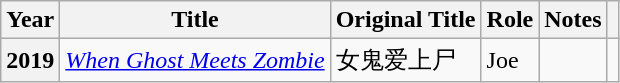<table class="wikitable sortable plainrowheaders">
<tr>
<th scope="col">Year</th>
<th scope="col">Title</th>
<th>Original Title</th>
<th scope="col">Role</th>
<th scope="col" class="unsortable">Notes</th>
<th scope="col" class="unsortable"></th>
</tr>
<tr>
<th scope="row" rowspan="1">2019</th>
<td><em><a href='#'>When Ghost Meets Zombie</a></em></td>
<td>女鬼爱上尸</td>
<td>Joe</td>
<td></td>
<td></td>
</tr>
</table>
